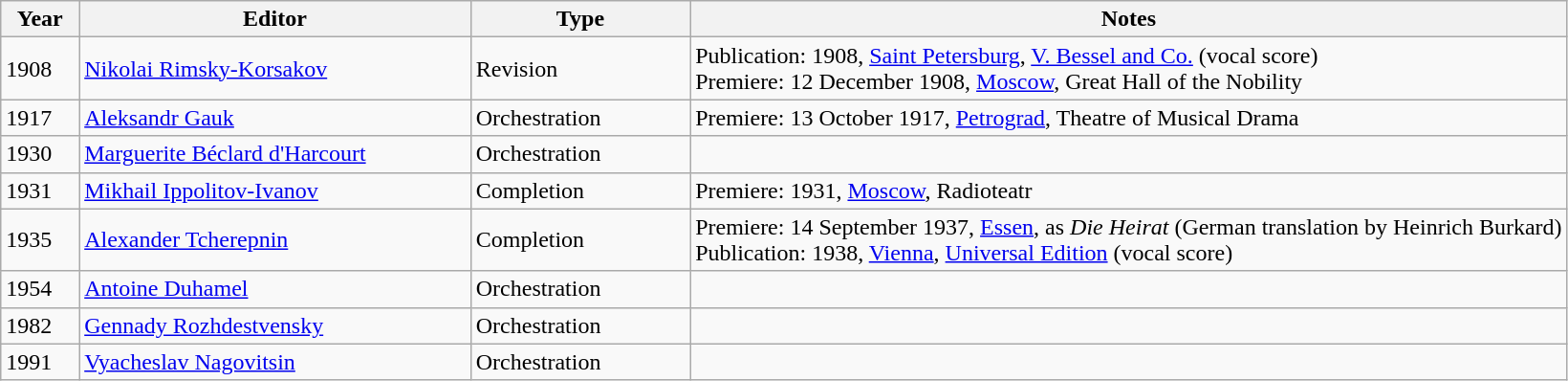<table class="wikitable">
<tr>
<th style="width:5%;">Year</th>
<th style="width:25%;">Editor</th>
<th style="width:14%;">Type</th>
<th style="width:56%;">Notes</th>
</tr>
<tr>
<td>1908</td>
<td><a href='#'>Nikolai Rimsky-Korsakov</a></td>
<td>Revision</td>
<td>Publication: 1908, <a href='#'>Saint Petersburg</a>, <a href='#'>V. Bessel and Co.</a> (vocal score)<br>Premiere: 12 December 1908, <a href='#'>Moscow</a>, Great Hall of the Nobility</td>
</tr>
<tr>
<td>1917</td>
<td><a href='#'>Aleksandr Gauk</a></td>
<td>Orchestration</td>
<td>Premiere: 13 October 1917, <a href='#'>Petrograd</a>, Theatre of Musical Drama</td>
</tr>
<tr>
<td>1930</td>
<td><a href='#'>Marguerite Béclard d'Harcourt</a></td>
<td>Orchestration</td>
<td></td>
</tr>
<tr>
<td>1931</td>
<td><a href='#'>Mikhail Ippolitov-Ivanov</a></td>
<td>Completion</td>
<td>Premiere: 1931, <a href='#'>Moscow</a>, Radioteatr</td>
</tr>
<tr>
<td>1935</td>
<td><a href='#'>Alexander Tcherepnin</a></td>
<td>Completion</td>
<td>Premiere: 14 September 1937, <a href='#'>Essen</a>, as <em>Die Heirat</em> (German translation by Heinrich Burkard)<br>Publication: 1938, <a href='#'>Vienna</a>, <a href='#'>Universal Edition</a> (vocal score)</td>
</tr>
<tr>
<td>1954</td>
<td><a href='#'>Antoine Duhamel</a></td>
<td>Orchestration</td>
<td></td>
</tr>
<tr>
<td>1982</td>
<td><a href='#'>Gennady Rozhdestvensky</a></td>
<td>Orchestration</td>
<td></td>
</tr>
<tr>
<td>1991</td>
<td><a href='#'>Vyacheslav Nagovitsin</a></td>
<td>Orchestration</td>
<td></td>
</tr>
</table>
